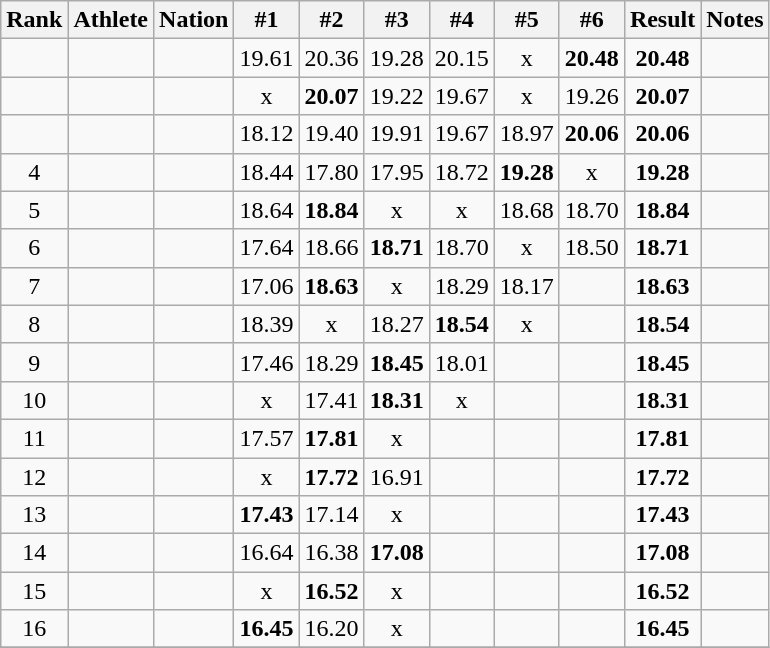<table class="wikitable sortable" style="text-align:center">
<tr>
<th scope="col">Rank</th>
<th scope="col">Athlete</th>
<th scope="col">Nation</th>
<th scope="col">#1</th>
<th scope="col">#2</th>
<th scope="col">#3</th>
<th scope="col">#4</th>
<th scope="col">#5</th>
<th scope="col">#6</th>
<th scope="col">Result</th>
<th scope="col">Notes</th>
</tr>
<tr>
<td></td>
<td style="text-align:left"></td>
<td style="text-align:left"></td>
<td>19.61</td>
<td>20.36</td>
<td>19.28</td>
<td>20.15</td>
<td>x</td>
<td><strong>20.48</strong></td>
<td><strong>20.48</strong></td>
<td></td>
</tr>
<tr>
<td></td>
<td style="text-align:left"></td>
<td style="text-align:left"></td>
<td>x</td>
<td><strong>20.07</strong></td>
<td>19.22</td>
<td>19.67</td>
<td>x</td>
<td>19.26</td>
<td><strong>20.07</strong></td>
<td></td>
</tr>
<tr>
<td></td>
<td style="text-align:left"></td>
<td style="text-align:left"></td>
<td>18.12</td>
<td>19.40</td>
<td>19.91</td>
<td>19.67</td>
<td>18.97</td>
<td><strong>20.06</strong></td>
<td><strong>20.06</strong></td>
<td></td>
</tr>
<tr>
<td>4</td>
<td style="text-align:left"></td>
<td style="text-align:left"></td>
<td>18.44</td>
<td>17.80</td>
<td>17.95</td>
<td>18.72</td>
<td><strong>19.28</strong></td>
<td>x</td>
<td><strong>19.28</strong></td>
<td></td>
</tr>
<tr>
<td>5</td>
<td style="text-align:left"></td>
<td style="text-align:left"></td>
<td>18.64</td>
<td><strong>18.84</strong></td>
<td>x</td>
<td>x</td>
<td>18.68</td>
<td>18.70</td>
<td><strong>18.84</strong></td>
<td></td>
</tr>
<tr>
<td>6</td>
<td style="text-align:left"></td>
<td style="text-align:left"></td>
<td>17.64</td>
<td>18.66</td>
<td><strong>18.71</strong></td>
<td>18.70</td>
<td>x</td>
<td>18.50</td>
<td><strong>18.71</strong></td>
<td></td>
</tr>
<tr>
<td>7</td>
<td style="text-align:left"></td>
<td style="text-align:left"></td>
<td>17.06</td>
<td><strong>18.63</strong></td>
<td>x</td>
<td>18.29</td>
<td>18.17</td>
<td></td>
<td><strong>18.63</strong></td>
<td></td>
</tr>
<tr>
<td>8</td>
<td style="text-align:left"></td>
<td style="text-align:left"></td>
<td>18.39</td>
<td>x</td>
<td>18.27</td>
<td><strong>18.54</strong></td>
<td>x</td>
<td></td>
<td><strong>18.54</strong></td>
<td></td>
</tr>
<tr>
<td>9</td>
<td style="text-align:left"></td>
<td style="text-align:left"></td>
<td>17.46</td>
<td>18.29</td>
<td><strong>18.45</strong></td>
<td>18.01</td>
<td></td>
<td></td>
<td><strong>18.45</strong></td>
<td></td>
</tr>
<tr>
<td>10</td>
<td style="text-align:left"></td>
<td style="text-align:left"></td>
<td>x</td>
<td>17.41</td>
<td><strong>18.31</strong></td>
<td>x</td>
<td></td>
<td></td>
<td><strong>18.31</strong></td>
<td></td>
</tr>
<tr>
<td>11</td>
<td style="text-align:left"></td>
<td style="text-align:left"></td>
<td>17.57</td>
<td><strong>17.81</strong></td>
<td>x</td>
<td></td>
<td></td>
<td></td>
<td><strong>17.81</strong></td>
<td></td>
</tr>
<tr>
<td>12</td>
<td style="text-align:left"></td>
<td style="text-align:left"></td>
<td>x</td>
<td><strong>17.72</strong></td>
<td>16.91</td>
<td></td>
<td></td>
<td></td>
<td><strong>17.72</strong></td>
<td></td>
</tr>
<tr>
<td>13</td>
<td style="text-align:left"></td>
<td style="text-align:left"></td>
<td><strong>17.43</strong></td>
<td>17.14</td>
<td>x</td>
<td></td>
<td></td>
<td></td>
<td><strong>17.43</strong></td>
<td></td>
</tr>
<tr>
<td>14</td>
<td style="text-align:left"></td>
<td style="text-align:left"></td>
<td>16.64</td>
<td>16.38</td>
<td><strong>17.08</strong></td>
<td></td>
<td></td>
<td></td>
<td><strong>17.08</strong></td>
<td></td>
</tr>
<tr>
<td>15</td>
<td style="text-align:left"></td>
<td style="text-align:left"></td>
<td>x</td>
<td><strong>16.52</strong></td>
<td>x</td>
<td></td>
<td></td>
<td></td>
<td><strong>16.52</strong></td>
<td></td>
</tr>
<tr>
<td>16</td>
<td style="text-align:left"></td>
<td style="text-align:left"></td>
<td><strong>16.45</strong></td>
<td>16.20</td>
<td>x</td>
<td></td>
<td></td>
<td></td>
<td><strong>16.45</strong></td>
<td></td>
</tr>
<tr>
</tr>
</table>
